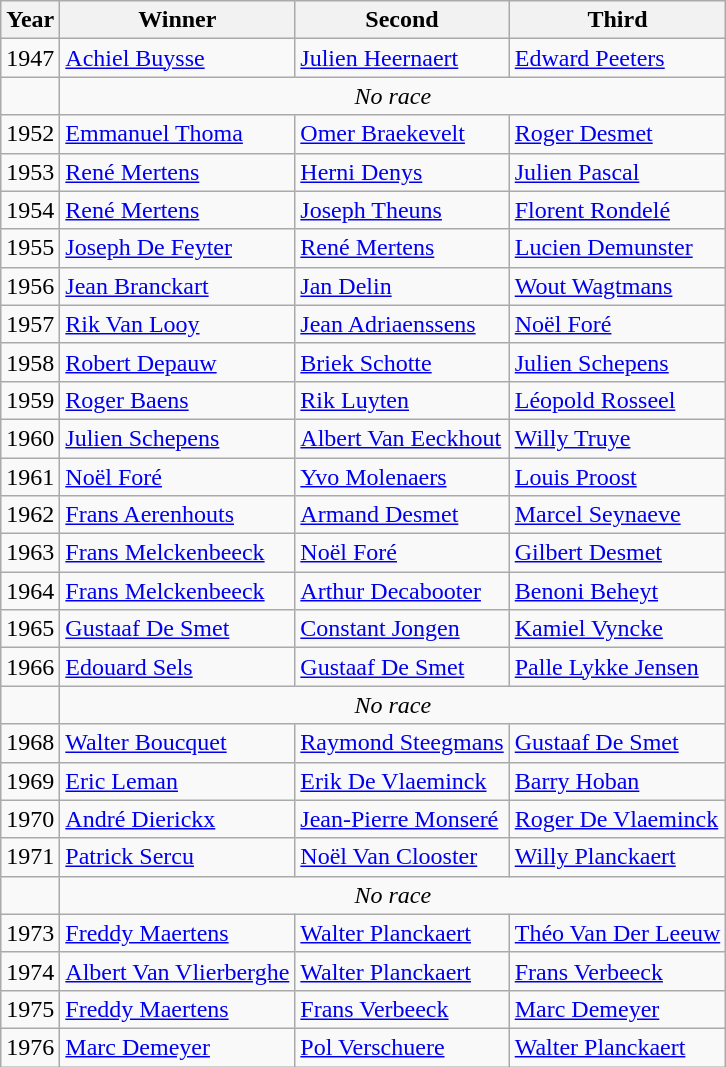<table class="wikitable">
<tr>
<th>Year</th>
<th>Winner</th>
<th>Second</th>
<th>Third</th>
</tr>
<tr>
<td>1947</td>
<td> <a href='#'>Achiel Buysse</a></td>
<td> <a href='#'>Julien Heernaert</a></td>
<td> <a href='#'>Edward Peeters</a></td>
</tr>
<tr>
<td></td>
<td colspan="3" align="center"><em>No race</em></td>
</tr>
<tr>
<td>1952</td>
<td> <a href='#'>Emmanuel Thoma</a></td>
<td> <a href='#'>Omer Braekevelt</a></td>
<td> <a href='#'>Roger Desmet</a></td>
</tr>
<tr>
<td>1953</td>
<td> <a href='#'>René Mertens</a></td>
<td> <a href='#'>Herni Denys</a></td>
<td> <a href='#'>Julien Pascal</a></td>
</tr>
<tr>
<td>1954</td>
<td> <a href='#'>René Mertens</a></td>
<td> <a href='#'>Joseph Theuns</a></td>
<td> <a href='#'>Florent Rondelé</a></td>
</tr>
<tr>
<td>1955</td>
<td> <a href='#'>Joseph De Feyter</a></td>
<td> <a href='#'>René Mertens</a></td>
<td> <a href='#'>Lucien Demunster</a></td>
</tr>
<tr>
<td>1956</td>
<td> <a href='#'>Jean Branckart</a></td>
<td> <a href='#'>Jan Delin</a></td>
<td> <a href='#'>Wout Wagtmans</a></td>
</tr>
<tr>
<td>1957</td>
<td> <a href='#'>Rik Van Looy</a></td>
<td> <a href='#'>Jean Adriaenssens</a></td>
<td> <a href='#'>Noël Foré</a></td>
</tr>
<tr>
<td>1958</td>
<td> <a href='#'>Robert Depauw</a></td>
<td> <a href='#'>Briek Schotte</a></td>
<td> <a href='#'>Julien Schepens</a></td>
</tr>
<tr>
<td>1959</td>
<td> <a href='#'>Roger Baens</a></td>
<td> <a href='#'>Rik Luyten</a></td>
<td> <a href='#'>Léopold Rosseel</a></td>
</tr>
<tr>
<td>1960</td>
<td> <a href='#'>Julien Schepens</a></td>
<td> <a href='#'>Albert Van Eeckhout</a></td>
<td> <a href='#'>Willy Truye</a></td>
</tr>
<tr>
<td>1961</td>
<td> <a href='#'>Noël Foré</a></td>
<td> <a href='#'>Yvo Molenaers</a></td>
<td> <a href='#'>Louis Proost</a></td>
</tr>
<tr>
<td>1962</td>
<td> <a href='#'>Frans Aerenhouts</a></td>
<td> <a href='#'>Armand Desmet</a></td>
<td> <a href='#'>Marcel Seynaeve</a></td>
</tr>
<tr>
<td>1963</td>
<td> <a href='#'>Frans Melckenbeeck</a></td>
<td> <a href='#'>Noël Foré</a></td>
<td> <a href='#'>Gilbert Desmet</a></td>
</tr>
<tr>
<td>1964</td>
<td> <a href='#'>Frans Melckenbeeck</a></td>
<td> <a href='#'>Arthur Decabooter</a></td>
<td> <a href='#'>Benoni Beheyt</a></td>
</tr>
<tr>
<td>1965</td>
<td> <a href='#'>Gustaaf De Smet</a></td>
<td> <a href='#'>Constant Jongen</a></td>
<td> <a href='#'>Kamiel Vyncke</a></td>
</tr>
<tr>
<td>1966</td>
<td> <a href='#'>Edouard Sels</a></td>
<td> <a href='#'>Gustaaf De Smet</a></td>
<td> <a href='#'>Palle Lykke Jensen</a></td>
</tr>
<tr>
<td></td>
<td colspan="3" align="center"><em>No race</em></td>
</tr>
<tr>
<td>1968</td>
<td> <a href='#'>Walter Boucquet</a></td>
<td> <a href='#'>Raymond Steegmans</a></td>
<td> <a href='#'>Gustaaf De Smet</a></td>
</tr>
<tr>
<td>1969</td>
<td> <a href='#'>Eric Leman</a></td>
<td> <a href='#'>Erik De Vlaeminck</a></td>
<td> <a href='#'>Barry Hoban</a></td>
</tr>
<tr>
<td>1970</td>
<td> <a href='#'>André Dierickx</a></td>
<td> <a href='#'>Jean-Pierre Monseré</a></td>
<td> <a href='#'>Roger De Vlaeminck</a></td>
</tr>
<tr>
<td>1971</td>
<td> <a href='#'>Patrick Sercu</a></td>
<td> <a href='#'>Noël Van Clooster</a></td>
<td> <a href='#'>Willy Planckaert</a></td>
</tr>
<tr>
<td></td>
<td colspan="3" align="center"><em>No race</em></td>
</tr>
<tr>
<td>1973</td>
<td> <a href='#'>Freddy Maertens</a></td>
<td> <a href='#'>Walter Planckaert</a></td>
<td> <a href='#'>Théo Van Der Leeuw</a></td>
</tr>
<tr>
<td>1974</td>
<td> <a href='#'>Albert Van Vlierberghe</a></td>
<td> <a href='#'>Walter Planckaert</a></td>
<td> <a href='#'>Frans Verbeeck</a></td>
</tr>
<tr>
<td>1975</td>
<td> <a href='#'>Freddy Maertens</a></td>
<td> <a href='#'>Frans Verbeeck</a></td>
<td> <a href='#'>Marc Demeyer</a></td>
</tr>
<tr>
<td>1976</td>
<td> <a href='#'>Marc Demeyer</a></td>
<td> <a href='#'>Pol Verschuere</a></td>
<td> <a href='#'>Walter Planckaert</a></td>
</tr>
</table>
